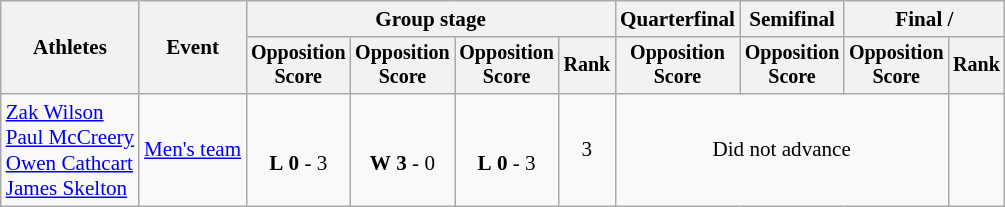<table class=wikitable style=font-size:88%;text-align:center>
<tr>
<th rowspan=2>Athletes</th>
<th rowspan=2>Event</th>
<th colspan=4>Group stage</th>
<th>Quarterfinal</th>
<th>Semifinal</th>
<th colspan=2>Final / </th>
</tr>
<tr style=font-size:95%>
<th>Opposition<br>Score</th>
<th>Opposition<br>Score</th>
<th>Opposition<br>Score</th>
<th>Rank</th>
<th>Opposition<br>Score</th>
<th>Opposition<br>Score</th>
<th>Opposition<br>Score</th>
<th>Rank</th>
</tr>
<tr>
<td align=left><a href='#'>Zak Wilson</a> <br> <a href='#'>Paul McCreery</a> <br> <a href='#'>Owen Cathcart</a> <br><a href='#'>James Skelton</a></td>
<td align=left><a href='#'>Men's team</a></td>
<td><br><strong>L</strong> <strong>0</strong> - 3</td>
<td><br><strong>W</strong> <strong>3</strong> - 0</td>
<td><br><strong>L</strong> <strong>0</strong> - 3</td>
<td>3</td>
<td colspan="3">Did not advance</td>
<td></td>
</tr>
</table>
